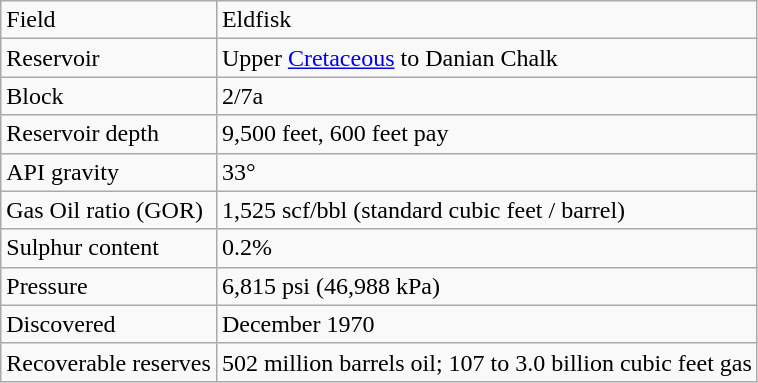<table class="wikitable">
<tr>
<td>Field</td>
<td>Eldfisk</td>
</tr>
<tr>
<td>Reservoir</td>
<td>Upper <a href='#'>Cretaceous</a> to Danian Chalk</td>
</tr>
<tr>
<td>Block</td>
<td>2/7a</td>
</tr>
<tr>
<td>Reservoir depth</td>
<td>9,500 feet, 600 feet pay</td>
</tr>
<tr>
<td>API gravity</td>
<td>33°</td>
</tr>
<tr>
<td>Gas Oil ratio (GOR)</td>
<td>1,525 scf/bbl (standard cubic feet  / barrel)</td>
</tr>
<tr>
<td>Sulphur content</td>
<td>0.2%</td>
</tr>
<tr>
<td>Pressure</td>
<td>6,815 psi (46,988 kPa)</td>
</tr>
<tr>
<td>Discovered</td>
<td>December 1970</td>
</tr>
<tr>
<td>Recoverable reserves</td>
<td>502 million barrels oil; 107 to 3.0 billion cubic feet gas</td>
</tr>
</table>
